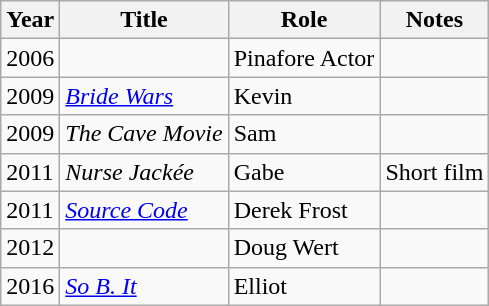<table class="wikitable sortable">
<tr>
<th>Year</th>
<th>Title</th>
<th>Role</th>
<th class="unsortable">Notes</th>
</tr>
<tr>
<td>2006</td>
<td><em></em></td>
<td>Pinafore Actor</td>
<td></td>
</tr>
<tr>
<td>2009</td>
<td><em><a href='#'>Bride Wars</a></em></td>
<td>Kevin</td>
<td></td>
</tr>
<tr>
<td>2009</td>
<td><em>The Cave Movie</em></td>
<td>Sam</td>
<td></td>
</tr>
<tr>
<td>2011</td>
<td><em>Nurse Jackée</em></td>
<td>Gabe</td>
<td>Short film</td>
</tr>
<tr>
<td>2011</td>
<td><em><a href='#'>Source Code</a></em></td>
<td>Derek Frost</td>
<td></td>
</tr>
<tr>
<td>2012</td>
<td><em></em></td>
<td>Doug Wert</td>
<td></td>
</tr>
<tr>
<td>2016</td>
<td><em><a href='#'>So B. It</a></em></td>
<td>Elliot</td>
<td></td>
</tr>
</table>
